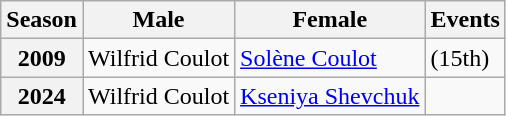<table class="wikitable">
<tr>
<th scope="col">Season</th>
<th scope="col">Male</th>
<th scope="col">Female</th>
<th scope="col">Events</th>
</tr>
<tr>
<th scope="row">2009</th>
<td>Wilfrid Coulot</td>
<td><a href='#'>Solène Coulot</a></td>
<td> (15th)</td>
</tr>
<tr>
<th scope="row">2024</th>
<td>Wilfrid Coulot</td>
<td><a href='#'>Kseniya Shevchuk</a></td>
<td></td>
</tr>
</table>
